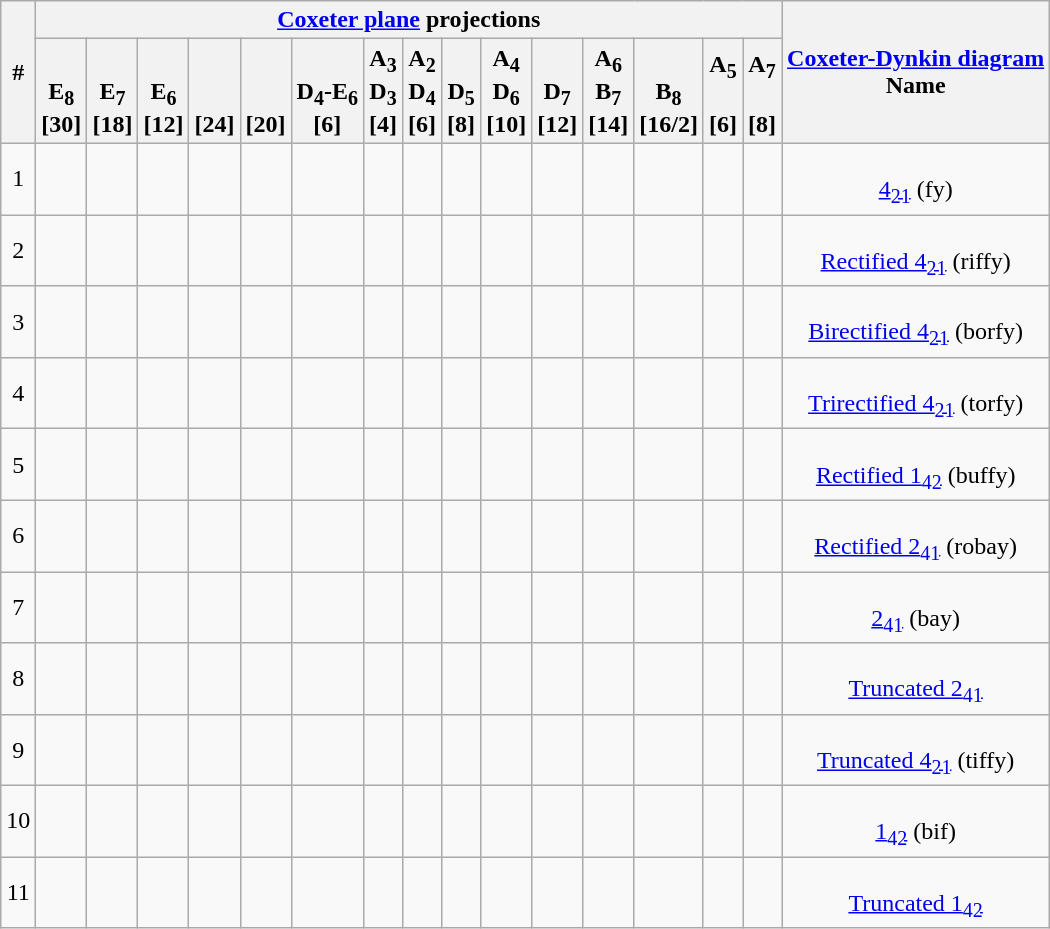<table class="wikitable">
<tr>
<th rowspan=2>#</th>
<th colspan=15><a href='#'>Coxeter plane</a> projections</th>
<th rowspan=2><a href='#'>Coxeter-Dynkin diagram</a><br>Name</th>
</tr>
<tr valign=bottom>
<th>E<sub>8</sub><br>[30]</th>
<th>E<sub>7</sub><br>[18]</th>
<th>E<sub>6</sub><br>[12]</th>
<th>[24]</th>
<th>[20]</th>
<th>D<sub>4</sub>-E<sub>6</sub><br>[6]</th>
<th>A<sub>3</sub><br>D<sub>3</sub><br>[4]</th>
<th>A<sub>2</sub><br>D<sub>4</sub><br>[6]</th>
<th>D<sub>5</sub><br>[8]</th>
<th>A<sub>4</sub><br>D<sub>6</sub><br>[10]</th>
<th>D<sub>7</sub><br>[12]</th>
<th>A<sub>6</sub><br>B<sub>7</sub><br>[14]</th>
<th>B<sub>8</sub><br>[16/2]</th>
<th>A<sub>5</sub><br> <br>[6]</th>
<th>A<sub>7</sub><br> <br>[8]</th>
</tr>
<tr align=center>
<td>1</td>
<td></td>
<td></td>
<td></td>
<td></td>
<td></td>
<td></td>
<td></td>
<td></td>
<td></td>
<td></td>
<td></td>
<td></td>
<td></td>
<td></td>
<td></td>
<td><br><a href='#'>4<sub>21</sub></a> (fy)</td>
</tr>
<tr align=center>
<td>2</td>
<td></td>
<td></td>
<td></td>
<td></td>
<td></td>
<td></td>
<td></td>
<td></td>
<td></td>
<td></td>
<td></td>
<td></td>
<td></td>
<td></td>
<td></td>
<td><br><a href='#'>Rectified 4<sub>21</sub></a> (riffy)</td>
</tr>
<tr align=center>
<td>3</td>
<td></td>
<td></td>
<td></td>
<td></td>
<td></td>
<td></td>
<td></td>
<td></td>
<td></td>
<td></td>
<td></td>
<td></td>
<td></td>
<td></td>
<td></td>
<td><br><a href='#'>Birectified 4<sub>21</sub></a> (borfy)</td>
</tr>
<tr align=center>
<td>4</td>
<td></td>
<td></td>
<td></td>
<td></td>
<td></td>
<td></td>
<td></td>
<td></td>
<td></td>
<td></td>
<td></td>
<td></td>
<td></td>
<td></td>
<td></td>
<td><br><a href='#'>Trirectified 4<sub>21</sub></a> (torfy)</td>
</tr>
<tr align=center>
<td>5</td>
<td></td>
<td></td>
<td></td>
<td></td>
<td></td>
<td></td>
<td></td>
<td></td>
<td></td>
<td></td>
<td></td>
<td></td>
<td></td>
<td></td>
<td></td>
<td><br><a href='#'>Rectified 1<sub>42</sub></a> (buffy)</td>
</tr>
<tr align=center>
<td>6</td>
<td></td>
<td></td>
<td></td>
<td></td>
<td></td>
<td></td>
<td></td>
<td></td>
<td></td>
<td></td>
<td></td>
<td></td>
<td></td>
<td></td>
<td></td>
<td><br><a href='#'>Rectified 2<sub>41</sub></a> (robay)</td>
</tr>
<tr align=center>
<td>7</td>
<td></td>
<td></td>
<td></td>
<td></td>
<td></td>
<td></td>
<td></td>
<td></td>
<td></td>
<td></td>
<td></td>
<td></td>
<td></td>
<td></td>
<td></td>
<td><br><a href='#'>2<sub>41</sub></a> (bay)</td>
</tr>
<tr align=center>
<td>8</td>
<td></td>
<td></td>
<td></td>
<td></td>
<td></td>
<td></td>
<td></td>
<td></td>
<td></td>
<td></td>
<td></td>
<td></td>
<td></td>
<td></td>
<td></td>
<td><br><a href='#'>Truncated 2<sub>41</sub></a></td>
</tr>
<tr align=center>
<td>9</td>
<td></td>
<td></td>
<td></td>
<td></td>
<td></td>
<td></td>
<td></td>
<td></td>
<td></td>
<td></td>
<td></td>
<td></td>
<td></td>
<td></td>
<td></td>
<td><br><a href='#'>Truncated 4<sub>21</sub></a> (tiffy)</td>
</tr>
<tr align=center>
<td>10</td>
<td></td>
<td></td>
<td></td>
<td></td>
<td></td>
<td></td>
<td></td>
<td></td>
<td></td>
<td></td>
<td></td>
<td></td>
<td></td>
<td></td>
<td></td>
<td><br><a href='#'>1<sub>42</sub></a> (bif)</td>
</tr>
<tr align=center>
<td>11</td>
<td></td>
<td></td>
<td></td>
<td></td>
<td></td>
<td></td>
<td></td>
<td></td>
<td></td>
<td></td>
<td></td>
<td></td>
<td></td>
<td></td>
<td></td>
<td><br><a href='#'>Truncated 1<sub>42</sub></a></td>
</tr>
</table>
